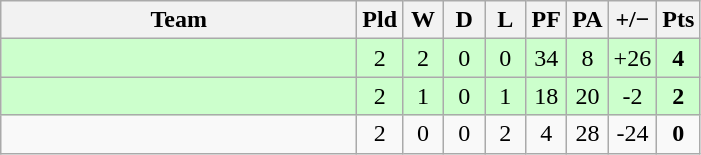<table class="wikitable" style="text-align:center">
<tr>
<th width="230">Team</th>
<th width="20">Pld</th>
<th width="20">W</th>
<th width="20">D</th>
<th width="20">L</th>
<th width="20">PF</th>
<th width="20">PA</th>
<th width="25">+/−</th>
<th width="20">Pts</th>
</tr>
<tr style="background: #ccffcc;">
<td style="text-align:left;"></td>
<td>2</td>
<td>2</td>
<td>0</td>
<td>0</td>
<td>34</td>
<td>8</td>
<td>+26</td>
<td><strong>4</strong></td>
</tr>
<tr style="background: #ccffcc;">
<td style="text-align:left;"></td>
<td>2</td>
<td>1</td>
<td>0</td>
<td>1</td>
<td>18</td>
<td>20</td>
<td>-2</td>
<td><strong>2</strong></td>
</tr>
<tr>
<td style="text-align:left;"></td>
<td>2</td>
<td>0</td>
<td>0</td>
<td>2</td>
<td>4</td>
<td>28</td>
<td>-24</td>
<td><strong>0</strong></td>
</tr>
</table>
